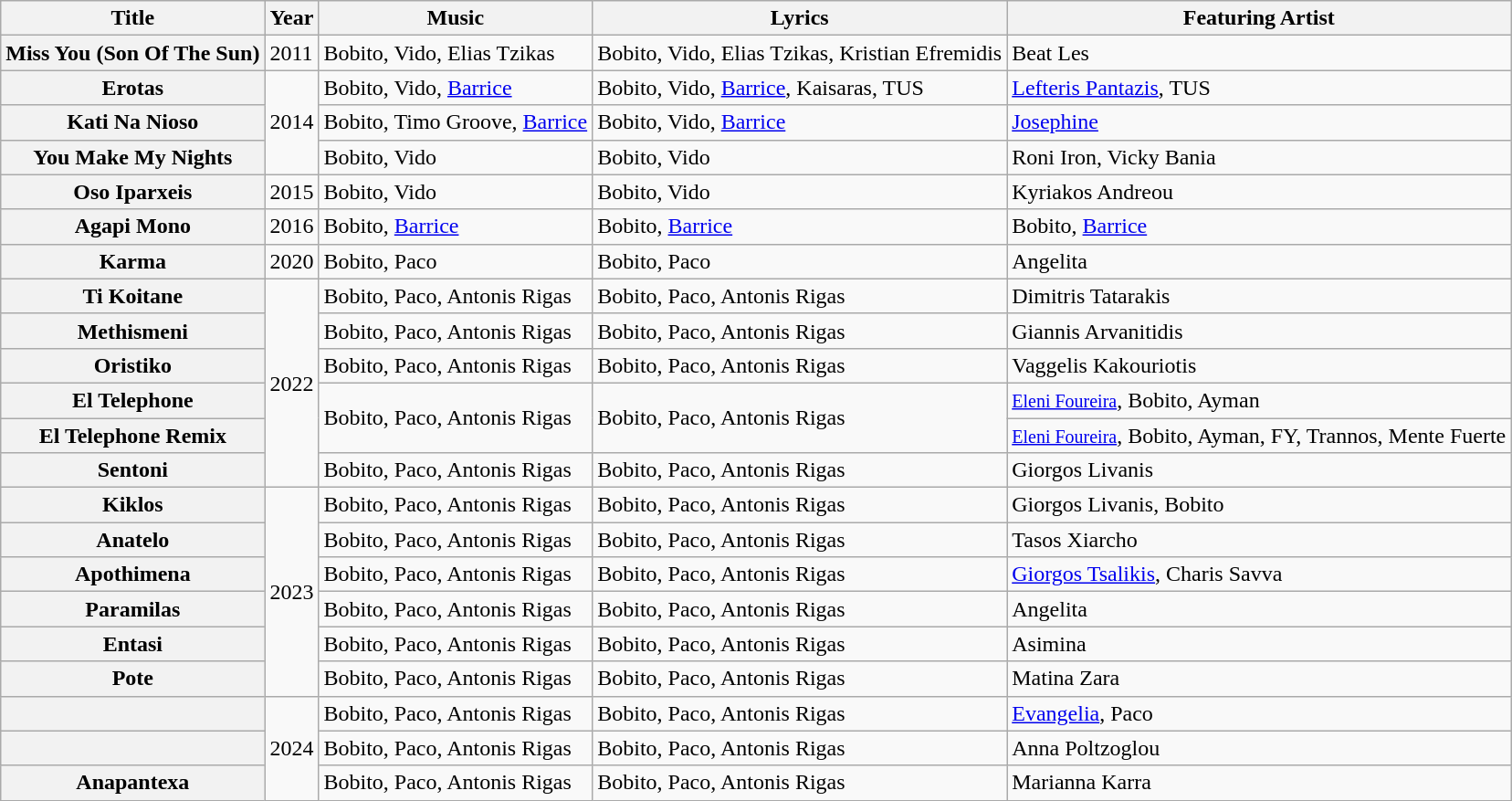<table class="wikitable">
<tr>
<th>Title</th>
<th>Year</th>
<th colspan="1">Music</th>
<th>Lyrics</th>
<th>Featuring Artist</th>
</tr>
<tr>
<th>Miss You (Son Of The Sun)</th>
<td>2011</td>
<td>Bobito, Vido, Elias Tzikas</td>
<td>Bobito, Vido, Elias Tzikas, Kristian Efremidis</td>
<td>Beat Les</td>
</tr>
<tr>
<th>Erotas</th>
<td rowspan="3">2014</td>
<td>Bobito, Vido, <a href='#'>Barrice</a></td>
<td>Bobito, Vido, <a href='#'>Barrice</a>, Kaisaras, TUS</td>
<td><a href='#'>Lefteris Pantazis</a>, TUS</td>
</tr>
<tr>
<th>Kati Na Nioso</th>
<td>Bobito, Timo Groove, <a href='#'>Barrice</a></td>
<td>Bobito, Vido, <a href='#'>Barrice</a></td>
<td><a href='#'>Josephine</a></td>
</tr>
<tr>
<th>You Make My Nights</th>
<td>Bobito, Vido</td>
<td>Bobito, Vido</td>
<td>Roni Iron, Vicky Bania</td>
</tr>
<tr>
<th>Oso Iparxeis</th>
<td>2015</td>
<td>Bobito, Vido</td>
<td>Bobito, Vido</td>
<td>Kyriakos Andreou</td>
</tr>
<tr>
<th>Agapi Mono</th>
<td>2016</td>
<td>Bobito, <a href='#'>Barrice</a></td>
<td>Bobito, <a href='#'>Barrice</a></td>
<td>Bobito, <a href='#'>Barrice</a></td>
</tr>
<tr>
<th>Karma</th>
<td>2020</td>
<td>Bobito, Paco</td>
<td>Bobito, Paco</td>
<td>Angelita</td>
</tr>
<tr>
<th>Ti Koitane</th>
<td rowspan="6">2022</td>
<td>Bobito, Paco, Antonis Rigas</td>
<td>Bobito, Paco, Antonis Rigas</td>
<td>Dimitris Tatarakis</td>
</tr>
<tr>
<th>Methismeni</th>
<td>Bobito, Paco, Antonis Rigas</td>
<td>Bobito, Paco, Antonis Rigas</td>
<td>Giannis Arvanitidis</td>
</tr>
<tr>
<th>Oristiko</th>
<td>Bobito, Paco, Antonis Rigas</td>
<td>Bobito, Paco, Antonis Rigas</td>
<td>Vaggelis Kakouriotis</td>
</tr>
<tr>
<th>El Telephone</th>
<td rowspan="2">Bobito, Paco, Antonis Rigas</td>
<td rowspan="2">Bobito, Paco, Antonis Rigas</td>
<td><a href='#'><small>Eleni Foureira</small></a>, Bobito, Ayman</td>
</tr>
<tr>
<th>El Telephone Remix</th>
<td><a href='#'><small>Eleni Foureira</small></a>, Bobito, Ayman, FY, Trannos, Mente Fuerte</td>
</tr>
<tr>
<th>Sentoni</th>
<td>Bobito, Paco, Antonis Rigas</td>
<td>Bobito, Paco, Antonis Rigas</td>
<td>Giorgos Livanis</td>
</tr>
<tr>
<th>Kiklos</th>
<td rowspan="6">2023</td>
<td>Bobito, Paco, Antonis Rigas</td>
<td>Bobito, Paco, Antonis Rigas</td>
<td>Giorgos Livanis, Bobito</td>
</tr>
<tr>
<th>Anatelo </th>
<td>Bobito, Paco, Antonis Rigas</td>
<td>Bobito, Paco, Antonis Rigas</td>
<td>Tasos Xiarcho</td>
</tr>
<tr>
<th>Apothimena</th>
<td>Bobito, Paco, Antonis Rigas</td>
<td>Bobito, Paco, Antonis Rigas</td>
<td><a href='#'>Giorgos Tsalikis</a>, Charis Savva</td>
</tr>
<tr>
<th>Paramilas</th>
<td>Bobito, Paco, Antonis Rigas</td>
<td>Bobito, Paco, Antonis Rigas</td>
<td>Angelita</td>
</tr>
<tr>
<th>Entasi</th>
<td>Bobito, Paco, Antonis Rigas</td>
<td>Bobito, Paco, Antonis Rigas</td>
<td>Asimina</td>
</tr>
<tr>
<th>Pote</th>
<td>Bobito, Paco, Antonis Rigas</td>
<td>Bobito, Paco, Antonis Rigas</td>
<td>Matina Zara</td>
</tr>
<tr>
<th></th>
<td rowspan="3">2024</td>
<td>Bobito, Paco, Antonis Rigas</td>
<td>Bobito, Paco, Antonis Rigas</td>
<td><a href='#'>Evangelia</a>, Paco</td>
</tr>
<tr>
<th></th>
<td>Bobito, Paco, Antonis Rigas</td>
<td>Bobito, Paco, Antonis Rigas</td>
<td>Anna Poltzoglou</td>
</tr>
<tr>
<th>Anapantexa</th>
<td>Bobito, Paco, Antonis Rigas</td>
<td>Bobito, Paco, Antonis Rigas</td>
<td>Marianna Karra</td>
</tr>
</table>
